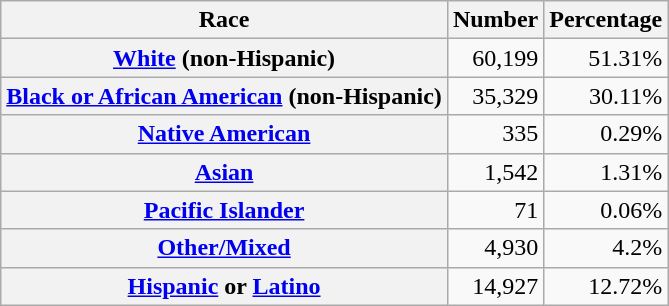<table class="wikitable" style="text-align:right">
<tr>
<th scope="col">Race</th>
<th scope="col">Number</th>
<th scope="col">Percentage</th>
</tr>
<tr>
<th scope="row"><a href='#'>White</a> (non-Hispanic)</th>
<td>60,199</td>
<td>51.31%</td>
</tr>
<tr>
<th scope="row"><a href='#'>Black or African American</a> (non-Hispanic)</th>
<td>35,329</td>
<td>30.11%</td>
</tr>
<tr>
<th scope="row"><a href='#'>Native American</a></th>
<td>335</td>
<td>0.29%</td>
</tr>
<tr>
<th scope="row"><a href='#'>Asian</a></th>
<td>1,542</td>
<td>1.31%</td>
</tr>
<tr>
<th scope="row"><a href='#'>Pacific Islander</a></th>
<td>71</td>
<td>0.06%</td>
</tr>
<tr>
<th scope="row"><a href='#'>Other/Mixed</a></th>
<td>4,930</td>
<td>4.2%</td>
</tr>
<tr>
<th scope="row"><a href='#'>Hispanic</a> or <a href='#'>Latino</a></th>
<td>14,927</td>
<td>12.72%</td>
</tr>
</table>
